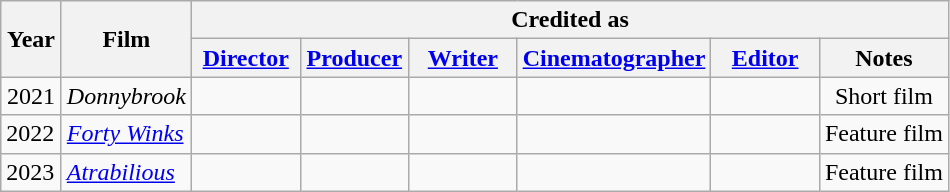<table class="wikitable">
<tr>
<th rowspan="2" style="width:33px;">Year</th>
<th rowspan="2">Film</th>
<th colspan="6">Credited as</th>
</tr>
<tr>
<th width=65><a href='#'>Director</a></th>
<th width=65><a href='#'>Producer</a></th>
<th width=65><a href='#'>Writer</a></th>
<th width=65><a href='#'>Cinematographer</a></th>
<th width=65><a href='#'>Editor</a></th>
<th>Notes</th>
</tr>
<tr style="text-align:center;">
<td>2021</td>
<td style="text-align:left;"><em>Donnybrook</em></td>
<td></td>
<td></td>
<td></td>
<td></td>
<td></td>
<td>Short film</td>
</tr>
<tr>
<td>2022</td>
<td style="text-align:left;"><em><a href='#'>Forty Winks</a></em></td>
<td></td>
<td></td>
<td></td>
<td></td>
<td></td>
<td>Feature film</td>
</tr>
<tr>
<td>2023</td>
<td style="text-align:left;"><em><a href='#'>Atrabilious</a></em></td>
<td></td>
<td></td>
<td></td>
<td></td>
<td></td>
<td>Feature film</td>
</tr>
</table>
